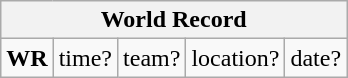<table class="wikitable">
<tr>
<th colspan=5>World Record</th>
</tr>
<tr>
<td><strong>WR</strong></td>
<td>time?</td>
<td>team?</td>
<td>location?</td>
<td>date?</td>
</tr>
</table>
